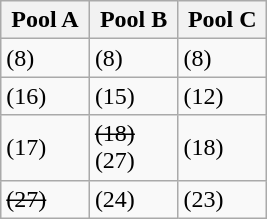<table class="wikitable">
<tr>
<th width=30%>Pool A</th>
<th width=30%>Pool B</th>
<th width=30%>Pool C</th>
</tr>
<tr>
<td> (8)</td>
<td> (8)</td>
<td> (8)</td>
</tr>
<tr>
<td> (16)</td>
<td> (15)</td>
<td> (12)</td>
</tr>
<tr>
<td> (17)</td>
<td><s> (18)</s><br> (27)</td>
<td> (18)</td>
</tr>
<tr>
<td><s> (27)</s></td>
<td> (24)</td>
<td> (23)</td>
</tr>
</table>
